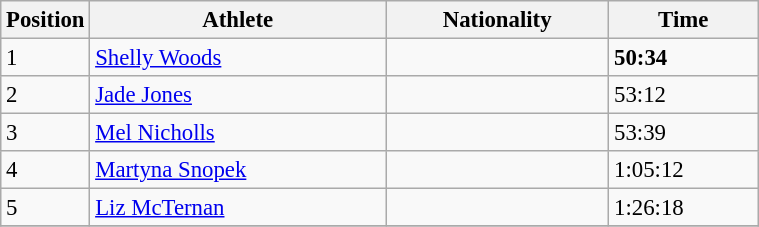<table class="wikitable sortable" border="1"  style="font-size:95%;" width=40%>
<tr>
<th width="10%">Position</th>
<th width="40%">Athlete</th>
<th width="30%">Nationality</th>
<th width="20%">Time</th>
</tr>
<tr>
<td>1</td>
<td><a href='#'>Shelly Woods</a></td>
<td></td>
<td><strong>50:34</strong></td>
</tr>
<tr>
<td>2</td>
<td><a href='#'>Jade Jones</a></td>
<td></td>
<td>53:12</td>
</tr>
<tr>
<td>3</td>
<td><a href='#'>Mel Nicholls</a></td>
<td></td>
<td>53:39</td>
</tr>
<tr>
<td>4</td>
<td><a href='#'>Martyna Snopek</a></td>
<td></td>
<td>1:05:12</td>
</tr>
<tr>
<td>5</td>
<td><a href='#'>Liz McTernan</a></td>
<td></td>
<td>1:26:18</td>
</tr>
<tr>
</tr>
</table>
